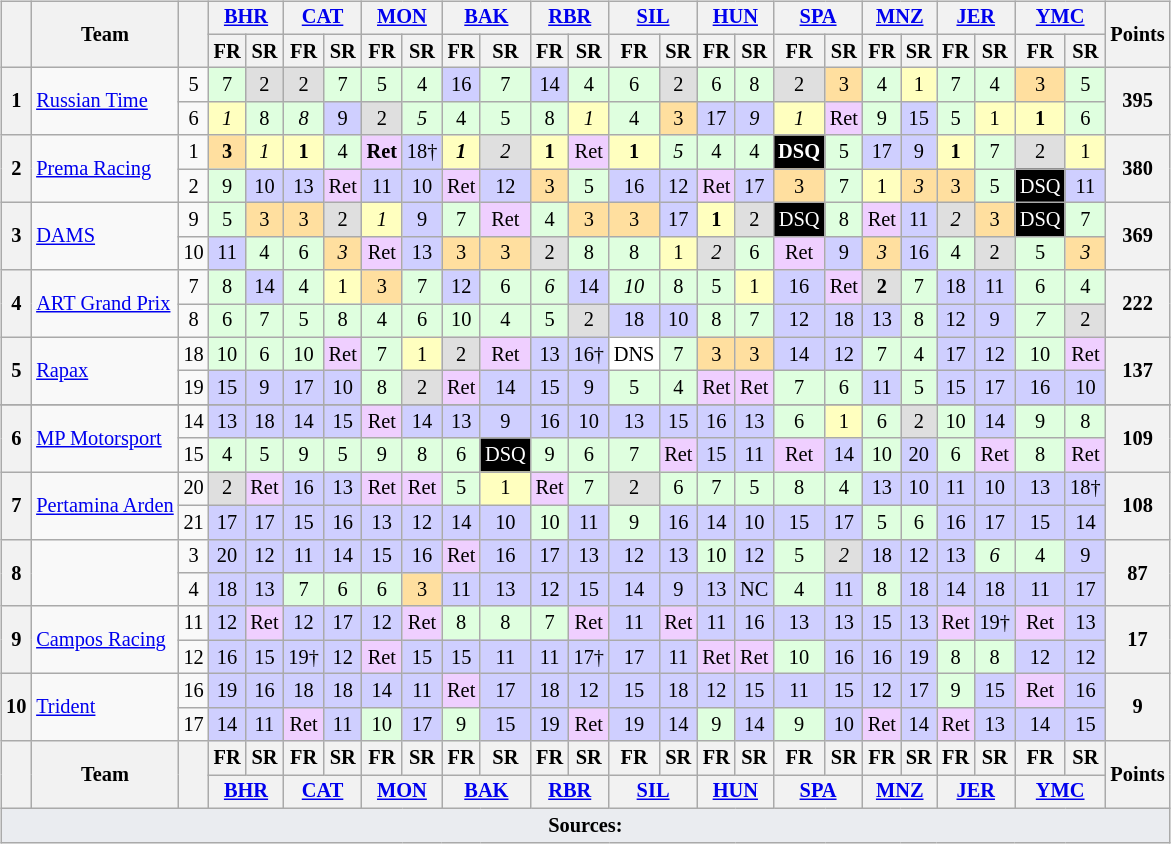<table>
<tr>
<td><br><table class="wikitable" style="font-size:85%; text-align:center">
<tr style="background:#f9f9f9" valign="top">
<th rowspan="2" valign="middle"></th>
<th rowspan="2" valign="middle">Team</th>
<th rowspan="2" valign="middle"></th>
<th colspan=2><a href='#'>BHR</a><br></th>
<th colspan=2><a href='#'>CAT</a><br></th>
<th colspan=2><a href='#'>MON</a><br></th>
<th colspan=2><a href='#'>BAK</a><br></th>
<th colspan=2><a href='#'>RBR</a><br></th>
<th colspan=2><a href='#'>SIL</a><br></th>
<th colspan=2><a href='#'>HUN</a><br></th>
<th colspan=2><a href='#'>SPA</a><br></th>
<th colspan=2><a href='#'>MNZ</a><br></th>
<th colspan=2><a href='#'>JER</a><br></th>
<th colspan=2><a href='#'>YMC</a><br></th>
<th rowspan="2" valign="middle">Points</th>
</tr>
<tr>
<th>FR</th>
<th>SR</th>
<th>FR</th>
<th>SR</th>
<th>FR</th>
<th>SR</th>
<th>FR</th>
<th>SR</th>
<th>FR</th>
<th>SR</th>
<th>FR</th>
<th>SR</th>
<th>FR</th>
<th>SR</th>
<th>FR</th>
<th>SR</th>
<th>FR</th>
<th>SR</th>
<th>FR</th>
<th>SR</th>
<th>FR</th>
<th>SR</th>
</tr>
<tr>
<th rowspan=2>1</th>
<td rowspan=2 align=left> <a href='#'>Russian Time</a></td>
<td align="center">5</td>
<td style="background:#dfffdf;">7</td>
<td style="background:#dfdfdf;">2</td>
<td style="background:#dfdfdf;">2</td>
<td style="background:#dfffdf;">7</td>
<td style="background:#dfffdf;">5</td>
<td style="background:#dfffdf;">4</td>
<td style="background:#cfcfff;">16</td>
<td style="background:#dfffdf;">7</td>
<td style="background:#cfcfff;">14</td>
<td style="background:#dfffdf;">4</td>
<td style="background:#dfffdf;">6</td>
<td style="background:#dfdfdf;">2</td>
<td style="background:#dfffdf;">6</td>
<td style="background:#dfffdf;">8</td>
<td style="background:#dfdfdf;">2</td>
<td style="background:#ffdf9f;">3</td>
<td style="background:#dfffdf;">4</td>
<td style="background:#ffffbf;">1</td>
<td style="background:#dfffdf;">7</td>
<td style="background:#dfffdf;">4</td>
<td style="background:#ffdf9f;">3</td>
<td style="background:#dfffdf;">5</td>
<th rowspan=2>395</th>
</tr>
<tr>
<td align="center">6</td>
<td style="background:#ffffbf;"><em>1</em></td>
<td style="background:#dfffdf;">8</td>
<td style="background:#dfffdf;"><em>8</em></td>
<td style="background:#cfcfff;">9</td>
<td style="background:#dfdfdf;">2</td>
<td style="background:#dfffdf;"><em>5</em></td>
<td style="background:#dfffdf;">4</td>
<td style="background:#dfffdf;">5</td>
<td style="background:#dfffdf;">8</td>
<td style="background:#ffffbf;"><em>1</em></td>
<td style="background:#dfffdf;">4</td>
<td style="background:#ffdf9f;">3</td>
<td style="background:#cfcfff;">17</td>
<td style="background:#cfcfff;"><em>9</em></td>
<td style="background:#ffffbf;"><em>1</em></td>
<td style="background:#efcfff;">Ret</td>
<td style="background:#dfffdf;">9</td>
<td style="background:#cfcfff;">15</td>
<td style="background:#dfffdf;">5</td>
<td style="background:#ffffbf;">1</td>
<td style="background:#ffffbf;"><strong>1</strong></td>
<td style="background:#dfffdf;">6</td>
</tr>
<tr>
<th rowspan=2>2</th>
<td rowspan=2 align=left> <a href='#'>Prema Racing</a></td>
<td align="center">1</td>
<td style="background:#ffdf9f;"><strong>3</strong></td>
<td style="background:#ffffbf;"><em>1</em></td>
<td style="background:#ffffbf;"><strong>1</strong></td>
<td style="background:#dfffdf;">4</td>
<td style="background:#efcfff;"><strong>Ret</strong></td>
<td style="background:#cfcfff;">18†</td>
<td style="background:#ffffbf;"><strong><em>1</em></strong></td>
<td style="background:#dfdfdf;"><em>2</em></td>
<td style="background:#ffffbf;"><strong>1</strong></td>
<td style="background:#efcfff;">Ret</td>
<td style="background:#ffffbf;"><strong>1</strong></td>
<td style="background:#dfffdf;"><em>5</em></td>
<td style="background:#dfffdf;">4</td>
<td style="background:#dfffdf;">4</td>
<td style="background-color:#000000;color:white"><strong>DSQ</strong></td>
<td style="background:#dfffdf;">5</td>
<td style="background:#cfcfff;">17</td>
<td style="background:#cfcfff;">9</td>
<td style="background:#ffffbf;"><strong>1</strong></td>
<td style="background:#dfffdf;">7</td>
<td style="background:#dfdfdf;">2</td>
<td style="background:#ffffbf;">1</td>
<th rowspan=2>380</th>
</tr>
<tr>
<td align="center">2</td>
<td style="background:#dfffdf;">9</td>
<td style="background:#cfcfff;">10</td>
<td style="background:#cfcfff;">13</td>
<td style="background:#efcfff;">Ret</td>
<td style="background:#cfcfff;">11</td>
<td style="background:#cfcfff;">10</td>
<td style="background:#efcfff;">Ret</td>
<td style="background:#cfcfff;">12</td>
<td style="background:#ffdf9f;">3</td>
<td style="background:#dfffdf;">5</td>
<td style="background:#cfcfff;">16</td>
<td style="background:#cfcfff;">12</td>
<td style="background:#efcfff;">Ret</td>
<td style="background:#cfcfff;">17</td>
<td style="background:#ffdf9f;">3</td>
<td style="background:#dfffdf;">7</td>
<td style="background:#ffffbf;">1</td>
<td style="background:#ffdf9f;"><em>3</em></td>
<td style="background:#ffdf9f;">3</td>
<td style="background:#dfffdf;">5</td>
<td style="background-color:#000000;color:white">DSQ</td>
<td style="background:#cfcfff;">11</td>
</tr>
<tr>
<th rowspan=2>3</th>
<td rowspan=2 align=left> <a href='#'>DAMS</a></td>
<td align="center">9</td>
<td style="background:#dfffdf;">5</td>
<td style="background:#ffdf9f;">3</td>
<td style="background:#ffdf9f;">3</td>
<td style="background:#dfdfdf;">2</td>
<td style="background:#ffffbf;"><em>1</em></td>
<td style="background:#cfcfff;">9</td>
<td style="background:#dfffdf;">7</td>
<td style="background:#efcfff;">Ret</td>
<td style="background:#dfffdf;">4</td>
<td style="background:#ffdf9f;">3</td>
<td style="background:#ffdf9f;">3</td>
<td style="background:#cfcfff;">17</td>
<td style="background:#ffffbf;"><strong>1</strong></td>
<td style="background:#dfdfdf;">2</td>
<td style="background-color:#000000;color:white">DSQ</td>
<td style="background:#dfffdf;">8</td>
<td style="background:#efcfff;">Ret</td>
<td style="background:#cfcfff;">11</td>
<td style="background:#dfdfdf;"><em>2</em></td>
<td style="background:#ffdf9f;">3</td>
<td style="background-color:#000000;color:white">DSQ</td>
<td style="background:#dfffdf;">7</td>
<th rowspan=2>369</th>
</tr>
<tr>
<td align="center">10</td>
<td style="background:#cfcfff;">11</td>
<td style="background:#dfffdf;">4</td>
<td style="background:#dfffdf;">6</td>
<td style="background:#ffdf9f;"><em>3</em></td>
<td style="background:#efcfff;">Ret</td>
<td style="background:#cfcfff;">13</td>
<td style="background:#ffdf9f;">3</td>
<td style="background:#ffdf9f;">3</td>
<td style="background:#dfdfdf;">2</td>
<td style="background:#dfffdf;">8</td>
<td style="background:#dfffdf;">8</td>
<td style="background:#ffffbf;">1</td>
<td style="background:#dfdfdf;"><em>2</em></td>
<td style="background:#dfffdf;">6</td>
<td style="background:#efcfff;">Ret</td>
<td style="background:#cfcfff;">9</td>
<td style="background:#ffdf9f;"><em>3</em></td>
<td style="background:#cfcfff;">16</td>
<td style="background:#dfffdf;">4</td>
<td style="background:#dfdfdf;">2</td>
<td style="background:#dfffdf;">5</td>
<td style="background:#ffdf9f;"><em>3</em></td>
</tr>
<tr>
<th rowspan=2>4</th>
<td rowspan=2 align=left> <a href='#'>ART Grand Prix</a></td>
<td align="center">7</td>
<td style="background:#dfffdf;">8</td>
<td style="background:#cfcfff;">14</td>
<td style="background:#dfffdf;">4</td>
<td style="background:#ffffbf;">1</td>
<td style="background:#ffdf9f;">3</td>
<td style="background:#dfffdf;">7</td>
<td style="background:#cfcfff;">12</td>
<td style="background:#dfffdf;">6</td>
<td style="background:#dfffdf;"><em>6</em></td>
<td style="background:#cfcfff;">14</td>
<td style="background:#dfffdf;"><em>10</em></td>
<td style="background:#dfffdf;">8</td>
<td style="background:#dfffdf;">5</td>
<td style="background:#ffffbf;">1</td>
<td style="background:#cfcfff;">16</td>
<td style="background:#efcfff;">Ret</td>
<td style="background:#dfdfdf;"><strong>2</strong></td>
<td style="background:#dfffdf;">7</td>
<td style="background:#cfcfff;">18</td>
<td style="background:#cfcfff;">11</td>
<td style="background:#dfffdf;">6</td>
<td style="background:#dfffdf;">4</td>
<th rowspan=2>222</th>
</tr>
<tr>
<td align="center">8</td>
<td style="background:#dfffdf;">6</td>
<td style="background:#dfffdf;">7</td>
<td style="background:#dfffdf;">5</td>
<td style="background:#dfffdf;">8</td>
<td style="background:#dfffdf;">4</td>
<td style="background:#dfffdf;">6</td>
<td style="background:#dfffdf;">10</td>
<td style="background:#dfffdf;">4</td>
<td style="background:#dfffdf;">5</td>
<td style="background:#dfdfdf;">2</td>
<td style="background:#cfcfff;">18</td>
<td style="background:#cfcfff;">10</td>
<td style="background:#dfffdf;">8</td>
<td style="background:#dfffdf;">7</td>
<td style="background:#cfcfff;">12</td>
<td style="background:#cfcfff;">18</td>
<td style="background:#cfcfff;">13</td>
<td style="background:#dfffdf;">8</td>
<td style="background:#cfcfff;">12</td>
<td style="background:#cfcfff;">9</td>
<td style="background:#dfffdf;"><em>7</em></td>
<td style="background:#dfdfdf;">2</td>
</tr>
<tr>
<th rowspan=2>5</th>
<td rowspan=2 align=left> <a href='#'>Rapax</a></td>
<td>18</td>
<td style="background:#dfffdf;">10</td>
<td style="background:#dfffdf;">6</td>
<td style="background:#dfffdf;">10</td>
<td style="background:#efcfff;">Ret</td>
<td style="background:#dfffdf;">7</td>
<td style="background:#ffffbf;">1</td>
<td style="background:#dfdfdf;">2</td>
<td style="background:#efcfff;">Ret</td>
<td style="background:#cfcfff;">13</td>
<td style="background:#cfcfff;">16†</td>
<td style="background:#ffffff;">DNS</td>
<td style="background:#dfffdf;">7</td>
<td style="background:#ffdf9f;">3</td>
<td style="background:#ffdf9f;">3</td>
<td style="background:#cfcfff;">14</td>
<td style="background:#cfcfff;">12</td>
<td style="background:#dfffdf;">7</td>
<td style="background:#dfffdf;">4</td>
<td style="background:#cfcfff;">17</td>
<td style="background:#cfcfff;">12</td>
<td style="background:#dfffdf;">10</td>
<td style="background:#efcfff;">Ret</td>
<th rowspan=2>137</th>
</tr>
<tr>
<td>19</td>
<td style="background:#cfcfff;">15</td>
<td style="background:#cfcfff;">9</td>
<td style="background:#cfcfff;">17</td>
<td style="background:#cfcfff;">10</td>
<td style="background:#dfffdf;">8</td>
<td style="background:#dfdfdf;">2</td>
<td style="background:#efcfff;">Ret</td>
<td style="background:#cfcfff;">14</td>
<td style="background:#cfcfff;">15</td>
<td style="background:#cfcfff;">9</td>
<td style="background:#dfffdf;">5</td>
<td style="background:#dfffdf;">4</td>
<td style="background:#efcfff;">Ret</td>
<td style="background:#efcfff;">Ret</td>
<td style="background:#dfffdf;">7</td>
<td style="background:#dfffdf;">6</td>
<td style="background:#cfcfff;">11</td>
<td style="background:#dfffdf;">5</td>
<td style="background:#cfcfff;">15</td>
<td style="background:#cfcfff;">17</td>
<td style="background:#cfcfff;">16</td>
<td style="background:#cfcfff;">10</td>
</tr>
<tr>
</tr>
<tr>
<th rowspan=2>6</th>
<td rowspan=2 align=left> <a href='#'>MP Motorsport</a></td>
<td align="center">14</td>
<td style="background:#cfcfff;">13</td>
<td style="background:#cfcfff;">18</td>
<td style="background:#cfcfff;">14</td>
<td style="background:#cfcfff;">15</td>
<td style="background:#efcfff;">Ret</td>
<td style="background:#cfcfff;">14</td>
<td style="background:#cfcfff;">13</td>
<td style="background:#cfcfff;">9</td>
<td style="background:#cfcfff;">16</td>
<td style="background:#cfcfff;">10</td>
<td style="background:#cfcfff;">13</td>
<td style="background:#cfcfff;">15</td>
<td style="background:#cfcfff;">16</td>
<td style="background:#cfcfff;">13</td>
<td style="background:#dfffdf;">6</td>
<td style="background:#ffffbf;">1</td>
<td style="background:#dfffdf;">6</td>
<td style="background:#dfdfdf;">2</td>
<td style="background:#dfffdf;">10</td>
<td style="background:#cfcfff;">14</td>
<td style="background:#dfffdf;">9</td>
<td style="background:#dfffdf;">8</td>
<th rowspan=2>109</th>
</tr>
<tr>
<td align="center">15</td>
<td style="background:#dfffdf;">4</td>
<td style="background:#dfffdf;">5</td>
<td style="background:#dfffdf;">9</td>
<td style="background:#dfffdf;">5</td>
<td style="background:#dfffdf;">9</td>
<td style="background:#dfffdf;">8</td>
<td style="background:#dfffdf;">6</td>
<td style="background-color:#000000;color:white">DSQ</td>
<td style="background:#dfffdf;">9</td>
<td style="background:#dfffdf;">6</td>
<td style="background:#dfffdf;">7</td>
<td style="background:#efcfff;">Ret</td>
<td style="background:#cfcfff;">15</td>
<td style="background:#cfcfff;">11</td>
<td style="background:#efcfff;">Ret</td>
<td style="background:#cfcfff;">14</td>
<td style="background:#dfffdf;">10</td>
<td style="background:#cfcfff;">20</td>
<td style="background:#dfffdf;">6</td>
<td style="background:#efcfff;">Ret</td>
<td style="background:#dfffdf;">8</td>
<td style="background:#efcfff;">Ret</td>
</tr>
<tr>
<th rowspan=2>7</th>
<td rowspan=2 align=left> <a href='#'>Pertamina Arden</a></td>
<td align="center">20</td>
<td style="background:#dfdfdf;">2</td>
<td style="background:#efcfff;">Ret</td>
<td style="background:#cfcfff;">16</td>
<td style="background:#cfcfff;">13</td>
<td style="background:#efcfff;">Ret</td>
<td style="background:#efcfff;">Ret</td>
<td style="background:#dfffdf;">5</td>
<td style="background:#ffffbf;">1</td>
<td style="background:#efcfff;">Ret</td>
<td style="background:#dfffdf;">7</td>
<td style="background:#dfdfdf;">2</td>
<td style="background:#dfffdf;">6</td>
<td style="background:#dfffdf;">7</td>
<td style="background:#dfffdf;">5</td>
<td style="background:#dfffdf;">8</td>
<td style="background:#dfffdf;">4</td>
<td style="background:#cfcfff;">13</td>
<td style="background:#cfcfff;">10</td>
<td style="background:#cfcfff;">11</td>
<td style="background:#cfcfff;">10</td>
<td style="background:#cfcfff;">13</td>
<td style="background:#cfcfff;">18†</td>
<th rowspan=2>108</th>
</tr>
<tr>
<td align="center">21</td>
<td style="background:#cfcfff;">17</td>
<td style="background:#cfcfff;">17</td>
<td style="background:#cfcfff;">15</td>
<td style="background:#cfcfff;">16</td>
<td style="background:#cfcfff;">13</td>
<td style="background:#cfcfff;">12</td>
<td style="background:#cfcfff;">14</td>
<td style="background:#cfcfff;">10</td>
<td style="background:#dfffdf;">10</td>
<td style="background:#cfcfff;">11</td>
<td style="background:#dfffdf;">9</td>
<td style="background:#cfcfff;">16</td>
<td style="background:#cfcfff;">14</td>
<td style="background:#cfcfff;">10</td>
<td style="background:#cfcfff;">15</td>
<td style="background:#cfcfff;">17</td>
<td style="background:#dfffdf;">5</td>
<td style="background:#dfffdf;">6</td>
<td style="background:#cfcfff;">16</td>
<td style="background:#cfcfff;">17</td>
<td style="background:#cfcfff;">15</td>
<td style="background:#cfcfff;">14</td>
</tr>
<tr>
<th rowspan=2>8</th>
<td rowspan=2 align=left></td>
<td align="center">3</td>
<td style="background:#cfcfff;">20</td>
<td style="background:#cfcfff;">12</td>
<td style="background:#cfcfff;">11</td>
<td style="background:#cfcfff;">14</td>
<td style="background:#cfcfff;">15</td>
<td style="background:#cfcfff;">16</td>
<td style="background:#efcfff;">Ret</td>
<td style="background:#cfcfff;">16</td>
<td style="background:#cfcfff;">17</td>
<td style="background:#cfcfff;">13</td>
<td style="background:#cfcfff;">12</td>
<td style="background:#cfcfff;">13</td>
<td style="background:#dfffdf;">10</td>
<td style="background:#cfcfff;">12</td>
<td style="background:#dfffdf;">5</td>
<td style="background:#dfdfdf;"><em>2</em></td>
<td style="background:#cfcfff;">18</td>
<td style="background:#cfcfff;">12</td>
<td style="background:#cfcfff;">13</td>
<td style="background:#dfffdf;"><em>6</em></td>
<td style="background:#dfffdf;">4</td>
<td style="background:#cfcfff;">9</td>
<th rowspan=2>87</th>
</tr>
<tr>
<td align="center">4</td>
<td style="background:#cfcfff;">18</td>
<td style="background:#cfcfff;">13</td>
<td style="background:#dfffdf;">7</td>
<td style="background:#dfffdf;">6</td>
<td style="background:#dfffdf;">6</td>
<td style="background:#ffdf9f;">3</td>
<td style="background:#cfcfff;">11</td>
<td style="background:#cfcfff;">13</td>
<td style="background:#cfcfff;">12</td>
<td style="background:#cfcfff;">15</td>
<td style="background:#cfcfff;">14</td>
<td style="background:#cfcfff;">9</td>
<td style="background:#cfcfff;">13</td>
<td style="background:#cfcfff;">NC</td>
<td style="background:#dfffdf;">4</td>
<td style="background:#cfcfff;">11</td>
<td style="background:#dfffdf;">8</td>
<td style="background:#cfcfff;">18</td>
<td style="background:#cfcfff;">14</td>
<td style="background:#cfcfff;">18</td>
<td style="background:#cfcfff;">11</td>
<td style="background:#cfcfff;">17</td>
</tr>
<tr>
<th rowspan=2>9</th>
<td rowspan=2 align=left> <a href='#'>Campos Racing</a></td>
<td align="center">11</td>
<td style="background:#cfcfff;">12</td>
<td style="background:#efcfff;">Ret</td>
<td style="background:#cfcfff;">12</td>
<td style="background:#cfcfff;">17</td>
<td style="background:#cfcfff;">12</td>
<td style="background:#efcfff;">Ret</td>
<td style="background:#dfffdf;">8</td>
<td style="background:#dfffdf;">8</td>
<td style="background:#dfffdf;">7</td>
<td style="background:#efcfff;">Ret</td>
<td style="background:#cfcfff;">11</td>
<td style="background:#efcfff;">Ret</td>
<td style="background:#cfcfff;">11</td>
<td style="background:#cfcfff;">16</td>
<td style="background:#cfcfff;">13</td>
<td style="background:#cfcfff;">13</td>
<td style="background:#cfcfff;">15</td>
<td style="background:#cfcfff;">13</td>
<td style="background:#efcfff;">Ret</td>
<td style="background:#cfcfff;">19†</td>
<td style="background:#efcfff;">Ret</td>
<td style="background:#cfcfff;">13</td>
<th rowspan=2>17</th>
</tr>
<tr>
<td align="center">12</td>
<td style="background:#cfcfff;">16</td>
<td style="background:#cfcfff;">15</td>
<td style="background:#cfcfff;">19†</td>
<td style="background:#cfcfff;">12</td>
<td style="background:#efcfff;">Ret</td>
<td style="background:#cfcfff;">15</td>
<td style="background:#cfcfff;">15</td>
<td style="background:#cfcfff;">11</td>
<td style="background:#cfcfff;">11</td>
<td style="background:#cfcfff;">17†</td>
<td style="background:#cfcfff;">17</td>
<td style="background:#cfcfff;">11</td>
<td style="background:#efcfff;">Ret</td>
<td style="background:#efcfff;">Ret</td>
<td style="background:#dfffdf;">10</td>
<td style="background:#cfcfff;">16</td>
<td style="background:#cfcfff;">16</td>
<td style="background:#cfcfff;">19</td>
<td style="background:#dfffdf;">8</td>
<td style="background:#dfffdf;">8</td>
<td style="background:#cfcfff;">12</td>
<td style="background:#cfcfff;">12</td>
</tr>
<tr>
<th rowspan=2>10</th>
<td rowspan=2 align=left> <a href='#'>Trident</a></td>
<td>16</td>
<td style="background:#cfcfff;">19</td>
<td style="background:#cfcfff;">16</td>
<td style="background:#cfcfff;">18</td>
<td style="background:#cfcfff;">18</td>
<td style="background:#cfcfff;">14</td>
<td style="background:#cfcfff;">11</td>
<td style="background:#efcfff;">Ret</td>
<td style="background:#cfcfff;">17</td>
<td style="background:#cfcfff;">18</td>
<td style="background:#cfcfff;">12</td>
<td style="background:#cfcfff;">15</td>
<td style="background:#cfcfff;">18</td>
<td style="background:#cfcfff;">12</td>
<td style="background:#cfcfff;">15</td>
<td style="background:#cfcfff;">11</td>
<td style="background:#cfcfff;">15</td>
<td style="background:#cfcfff;">12</td>
<td style="background:#cfcfff;">17</td>
<td style="background:#dfffdf;">9</td>
<td style="background:#cfcfff;">15</td>
<td style="background:#efcfff;">Ret</td>
<td style="background:#cfcfff;">16</td>
<th rowspan=2>9</th>
</tr>
<tr>
<td>17</td>
<td style="background:#cfcfff;">14</td>
<td style="background:#cfcfff;">11</td>
<td style="background:#efcfff;">Ret</td>
<td style="background:#cfcfff;">11</td>
<td style="background:#dfffdf;">10</td>
<td style="background:#cfcfff;">17</td>
<td style="background:#dfffdf;">9</td>
<td style="background:#cfcfff;">15</td>
<td style="background:#cfcfff;">19</td>
<td style="background:#efcfff;">Ret</td>
<td style="background:#cfcfff;">19</td>
<td style="background:#cfcfff;">14</td>
<td style="background:#dfffdf;">9</td>
<td style="background:#cfcfff;">14</td>
<td style="background:#dfffdf;">9</td>
<td style="background:#cfcfff;">10</td>
<td style="background:#efcfff;">Ret</td>
<td style="background:#cfcfff;">14</td>
<td style="background:#efcfff;">Ret</td>
<td style="background:#cfcfff;">13</td>
<td style="background:#cfcfff;">14</td>
<td style="background:#cfcfff;">15</td>
</tr>
<tr>
<th rowspan="2"></th>
<th rowspan="2">Team</th>
<th rowspan="2"></th>
<th>FR</th>
<th>SR</th>
<th>FR</th>
<th>SR</th>
<th>FR</th>
<th>SR</th>
<th>FR</th>
<th>SR</th>
<th>FR</th>
<th>SR</th>
<th>FR</th>
<th>SR</th>
<th>FR</th>
<th>SR</th>
<th>FR</th>
<th>SR</th>
<th>FR</th>
<th>SR</th>
<th>FR</th>
<th>SR</th>
<th>FR</th>
<th>SR</th>
<th rowspan="2">Points</th>
</tr>
<tr style="background:#f9f9f9" valign="top">
<th colspan="2"><a href='#'>BHR</a><br></th>
<th colspan="2"><a href='#'>CAT</a><br></th>
<th colspan="2"><a href='#'>MON</a><br></th>
<th colspan="2"><a href='#'>BAK</a><br></th>
<th colspan="2"><a href='#'>RBR</a><br></th>
<th colspan="2"><a href='#'>SIL</a><br></th>
<th colspan="2"><a href='#'>HUN</a><br></th>
<th colspan="2"><a href='#'>SPA</a><br></th>
<th colspan="2"><a href='#'>MNZ</a><br></th>
<th colspan="2"><a href='#'>JER</a><br></th>
<th colspan="2"><a href='#'>YMC</a><br></th>
</tr>
<tr>
<td colspan="26" style="background-color:#EAECF0;text-align:center" align="bottom"><strong>Sources:</strong></td>
</tr>
</table>
</td>
<td valign=top></td>
</tr>
</table>
